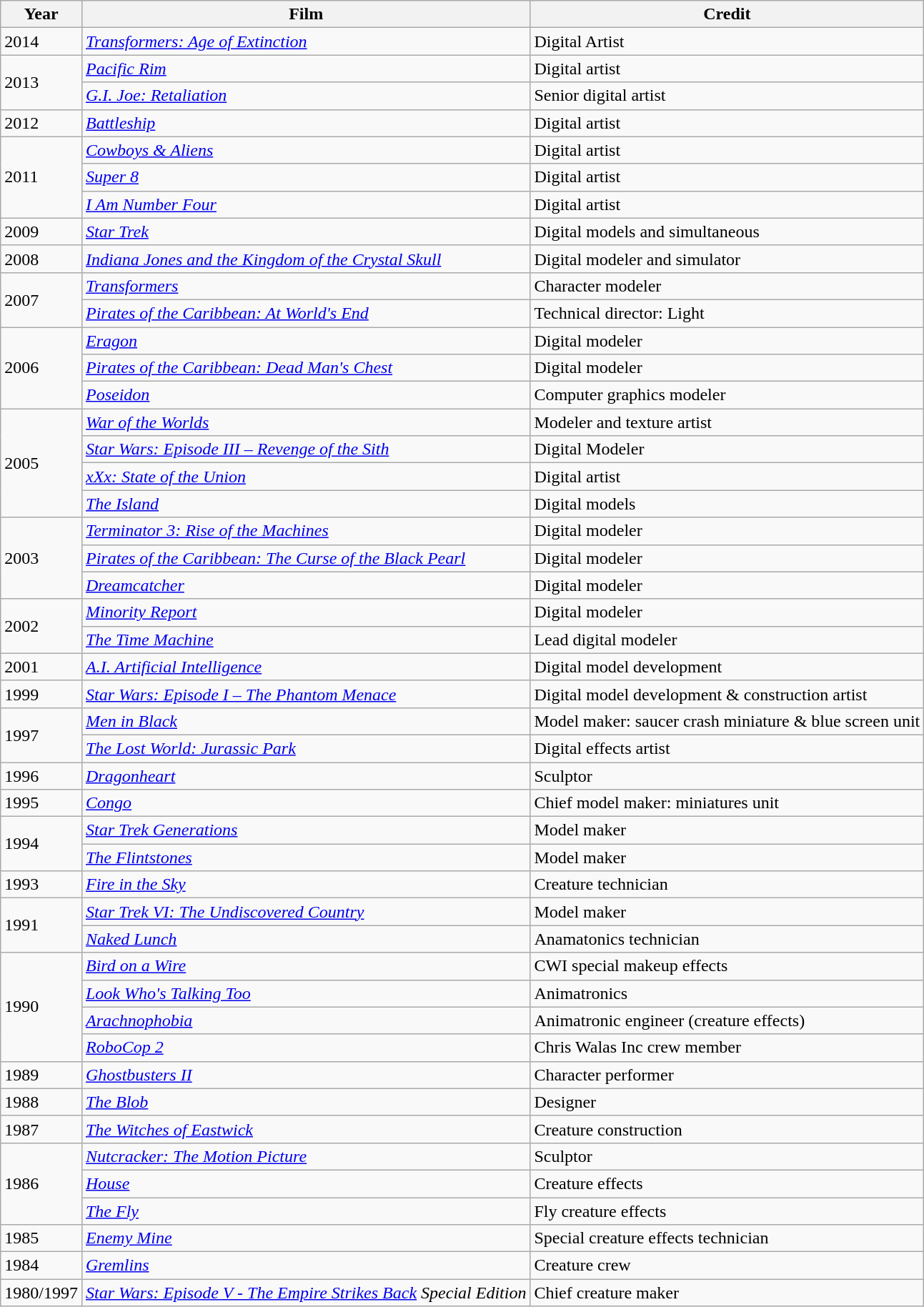<table class="wikitable">
<tr>
<th>Year</th>
<th>Film</th>
<th>Credit</th>
</tr>
<tr>
<td>2014</td>
<td><em><a href='#'>Transformers: Age of Extinction</a></em></td>
<td>Digital Artist</td>
</tr>
<tr>
<td rowspan="2">2013</td>
<td><a href='#'><em>Pacific Rim</em></a></td>
<td>Digital artist</td>
</tr>
<tr>
<td><em><a href='#'>G.I. Joe: Retaliation</a></em></td>
<td>Senior digital artist</td>
</tr>
<tr>
<td>2012</td>
<td><a href='#'><em>Battleship</em></a></td>
<td>Digital artist</td>
</tr>
<tr>
<td rowspan="3">2011</td>
<td><em><a href='#'>Cowboys & Aliens</a></em></td>
<td>Digital artist</td>
</tr>
<tr>
<td><em><a href='#'>Super 8</a></em></td>
<td>Digital artist</td>
</tr>
<tr>
<td><a href='#'><em>I Am Number Four</em></a></td>
<td>Digital artist</td>
</tr>
<tr>
<td>2009</td>
<td><a href='#'><em>Star Trek</em></a></td>
<td>Digital models and simultaneous</td>
</tr>
<tr>
<td>2008</td>
<td><em><a href='#'>Indiana Jones and the Kingdom of the Crystal Skull</a></em></td>
<td>Digital modeler and simulator</td>
</tr>
<tr>
<td rowspan="2">2007</td>
<td><a href='#'><em>Transformers</em></a></td>
<td>Character modeler</td>
</tr>
<tr>
<td><em><a href='#'>Pirates of the Caribbean: At World's End</a></em></td>
<td>Technical director: Light</td>
</tr>
<tr>
<td rowspan="3">2006</td>
<td><a href='#'><em>Eragon</em></a></td>
<td>Digital modeler</td>
</tr>
<tr>
<td><em><a href='#'>Pirates of the Caribbean: Dead Man's Chest</a></em></td>
<td>Digital modeler</td>
</tr>
<tr>
<td><a href='#'><em>Poseidon</em></a></td>
<td>Computer graphics modeler</td>
</tr>
<tr>
<td rowspan="4">2005</td>
<td><a href='#'><em>War of the Worlds</em></a></td>
<td>Modeler and texture artist</td>
</tr>
<tr>
<td><em><a href='#'>Star Wars: Episode III – Revenge of the Sith</a></em></td>
<td>Digital Modeler</td>
</tr>
<tr>
<td><em><a href='#'>xXx: State of the Union</a></em></td>
<td>Digital artist</td>
</tr>
<tr>
<td><a href='#'><em>The Island</em></a></td>
<td>Digital models</td>
</tr>
<tr>
<td rowspan="3">2003</td>
<td><em><a href='#'>Terminator 3: Rise of the Machines</a></em></td>
<td>Digital modeler</td>
</tr>
<tr>
<td><em><a href='#'>Pirates of the Caribbean: The Curse of the Black Pearl</a></em></td>
<td>Digital modeler</td>
</tr>
<tr>
<td><a href='#'><em>Dreamcatcher</em></a></td>
<td>Digital modeler</td>
</tr>
<tr>
<td rowspan="2">2002</td>
<td><a href='#'><em>Minority Report</em></a></td>
<td>Digital modeler</td>
</tr>
<tr>
<td><a href='#'><em>The Time Machine</em></a></td>
<td>Lead digital modeler</td>
</tr>
<tr>
<td>2001</td>
<td><em><a href='#'>A.I. Artificial Intelligence</a></em></td>
<td>Digital model development</td>
</tr>
<tr>
<td>1999</td>
<td><em><a href='#'>Star Wars: Episode I – The Phantom Menace</a></em></td>
<td>Digital model development & construction artist</td>
</tr>
<tr>
<td rowspan="2">1997</td>
<td><a href='#'><em>Men in Black</em></a></td>
<td>Model maker: saucer crash miniature & blue screen unit</td>
</tr>
<tr>
<td><em><a href='#'>The Lost World: Jurassic Park</a></em></td>
<td>Digital effects artist</td>
</tr>
<tr>
<td>1996</td>
<td><em><a href='#'>Dragonheart</a></em></td>
<td>Sculptor</td>
</tr>
<tr>
<td>1995</td>
<td><a href='#'><em>Congo</em></a></td>
<td>Chief model maker: miniatures unit</td>
</tr>
<tr>
<td rowspan="2">1994</td>
<td><em><a href='#'>Star Trek Generations</a></em></td>
<td>Model maker</td>
</tr>
<tr>
<td><a href='#'><em>The Flintstones</em></a></td>
<td>Model maker</td>
</tr>
<tr>
<td>1993</td>
<td><em><a href='#'>Fire in the Sky</a></em></td>
<td>Creature technician</td>
</tr>
<tr>
<td rowspan="2">1991</td>
<td><em><a href='#'>Star Trek VI: The Undiscovered Country</a></em></td>
<td>Model maker</td>
</tr>
<tr>
<td><a href='#'><em>Naked Lunch</em></a></td>
<td>Anamatonics technician</td>
</tr>
<tr>
<td rowspan="4">1990</td>
<td><a href='#'><em>Bird on a Wire</em></a></td>
<td>CWI special makeup effects</td>
</tr>
<tr>
<td><em><a href='#'>Look Who's Talking Too</a></em></td>
<td>Animatronics</td>
</tr>
<tr>
<td><a href='#'><em>Arachnophobia</em></a></td>
<td>Animatronic engineer (creature effects)</td>
</tr>
<tr>
<td><em><a href='#'>RoboCop 2</a></em></td>
<td>Chris Walas Inc crew member</td>
</tr>
<tr>
<td>1989</td>
<td><em><a href='#'>Ghostbusters II</a></em></td>
<td>Character performer</td>
</tr>
<tr>
<td>1988</td>
<td><a href='#'><em>The Blob</em></a></td>
<td>Designer</td>
</tr>
<tr>
<td>1987</td>
<td><a href='#'><em>The Witches of Eastwick</em></a></td>
<td>Creature construction</td>
</tr>
<tr>
<td rowspan="3">1986</td>
<td><em><a href='#'>Nutcracker: The Motion Picture</a></em></td>
<td>Sculptor</td>
</tr>
<tr>
<td><a href='#'><em>House</em></a></td>
<td>Creature effects</td>
</tr>
<tr>
<td><a href='#'><em>The Fly</em></a></td>
<td>Fly creature effects</td>
</tr>
<tr>
<td>1985</td>
<td><a href='#'><em>Enemy Mine</em></a></td>
<td>Special creature effects technician</td>
</tr>
<tr>
<td>1984</td>
<td><em><a href='#'>Gremlins</a></em></td>
<td>Creature crew</td>
</tr>
<tr>
<td>1980/1997</td>
<td><em><a href='#'>Star Wars: Episode V - The Empire Strikes Back</a> Special Edition</em></td>
<td>Chief creature maker</td>
</tr>
</table>
